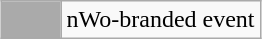<table class="wikitable" style="margin: 0 auto">
<tr>
<td style="background:#aaaaaa; color:grey; width:2em"></td>
<td>nWo-branded event</td>
</tr>
</table>
